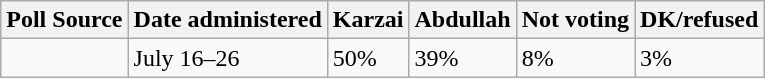<table class="wikitable">
<tr>
<th>Poll Source</th>
<th>Date administered</th>
<th>Karzai</th>
<th>Abdullah</th>
<th>Not voting</th>
<th>DK/refused</th>
</tr>
<tr>
<td></td>
<td>July 16–26</td>
<td>50%</td>
<td>39%</td>
<td>8%</td>
<td>3%</td>
</tr>
</table>
